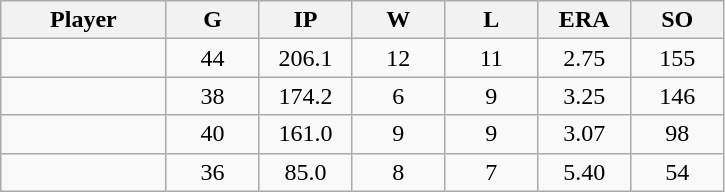<table class="wikitable sortable">
<tr>
<th bgcolor="#DDDDFF" width="16%">Player</th>
<th bgcolor="#DDDDFF" width="9%">G</th>
<th bgcolor="#DDDDFF" width="9%">IP</th>
<th bgcolor="#DDDDFF" width="9%">W</th>
<th bgcolor="#DDDDFF" width="9%">L</th>
<th bgcolor="#DDDDFF" width="9%">ERA</th>
<th bgcolor="#DDDDFF" width="9%">SO</th>
</tr>
<tr align="center">
<td></td>
<td>44</td>
<td>206.1</td>
<td>12</td>
<td>11</td>
<td>2.75</td>
<td>155</td>
</tr>
<tr align="center">
<td></td>
<td>38</td>
<td>174.2</td>
<td>6</td>
<td>9</td>
<td>3.25</td>
<td>146</td>
</tr>
<tr align="center">
<td></td>
<td>40</td>
<td>161.0</td>
<td>9</td>
<td>9</td>
<td>3.07</td>
<td>98</td>
</tr>
<tr align="center">
<td></td>
<td>36</td>
<td>85.0</td>
<td>8</td>
<td>7</td>
<td>5.40</td>
<td>54</td>
</tr>
</table>
